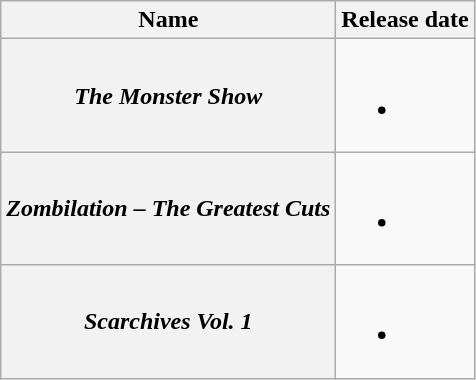<table class="wikitable plainrowheaders">
<tr>
<th>Name</th>
<th>Release date</th>
</tr>
<tr>
<th scope="row"><em>The Monster Show</em></th>
<td><br><ul><li></li></ul></td>
</tr>
<tr>
<th scope="row"><em>Zombilation – The Greatest Cuts</em></th>
<td><br><ul><li></li></ul></td>
</tr>
<tr>
<th scope="row"><em>Scarchives Vol. 1</em></th>
<td><br><ul><li></li></ul></td>
</tr>
</table>
